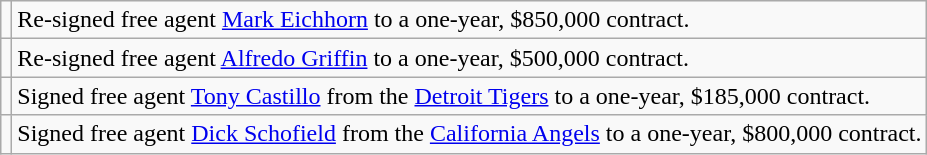<table class="wikitable">
<tr>
<td></td>
<td>Re-signed free agent <a href='#'>Mark Eichhorn</a> to a one-year, $850,000 contract.</td>
</tr>
<tr>
<td></td>
<td>Re-signed free agent <a href='#'>Alfredo Griffin</a> to a one-year, $500,000 contract.</td>
</tr>
<tr>
<td></td>
<td>Signed free agent <a href='#'>Tony Castillo</a> from the <a href='#'>Detroit Tigers</a> to a one-year, $185,000 contract.</td>
</tr>
<tr>
<td></td>
<td>Signed free agent <a href='#'>Dick Schofield</a> from the <a href='#'>California Angels</a> to a one-year, $800,000 contract.</td>
</tr>
</table>
